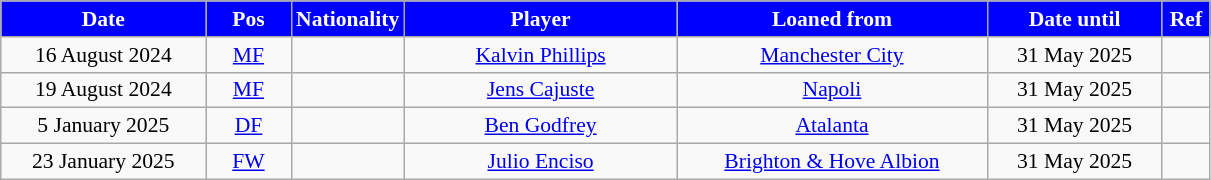<table class="wikitable"  style="text-align:center; font-size:90%; ">
<tr>
<th style="background:#0000FF;color:#FFFFFF;width:130px;">Date</th>
<th style="background:#0000FF;color:#FFFFFF;width:50px;">Pos</th>
<th style="background:#0000FF;color:#FFFFFF;width:50px;">Nationality</th>
<th style="background:#0000FF;color:#FFFFFF;width:175px;">Player</th>
<th style="background:#0000FF;color:#FFFFFF;width:200px;">Loaned from</th>
<th style="background:#0000FF;color:#FFFFFF;width:110px;">Date until</th>
<th style="background:#0000FF;color:#FFFFFF;width:25px;">Ref</th>
</tr>
<tr>
<td>16 August 2024</td>
<td><a href='#'>MF</a></td>
<td></td>
<td><a href='#'>Kalvin Phillips</a></td>
<td> <a href='#'>Manchester City</a></td>
<td>31 May 2025</td>
<td></td>
</tr>
<tr>
<td>19 August 2024</td>
<td><a href='#'>MF</a></td>
<td></td>
<td><a href='#'>Jens Cajuste</a></td>
<td> <a href='#'>Napoli</a></td>
<td>31 May 2025</td>
<td></td>
</tr>
<tr>
<td>5 January 2025</td>
<td><a href='#'>DF</a></td>
<td></td>
<td><a href='#'>Ben Godfrey</a></td>
<td> <a href='#'>Atalanta</a></td>
<td>31 May 2025</td>
<td></td>
</tr>
<tr>
<td>23 January 2025</td>
<td><a href='#'>FW</a></td>
<td></td>
<td><a href='#'>Julio Enciso</a></td>
<td> <a href='#'>Brighton & Hove Albion</a></td>
<td>31 May 2025</td>
<td></td>
</tr>
</table>
